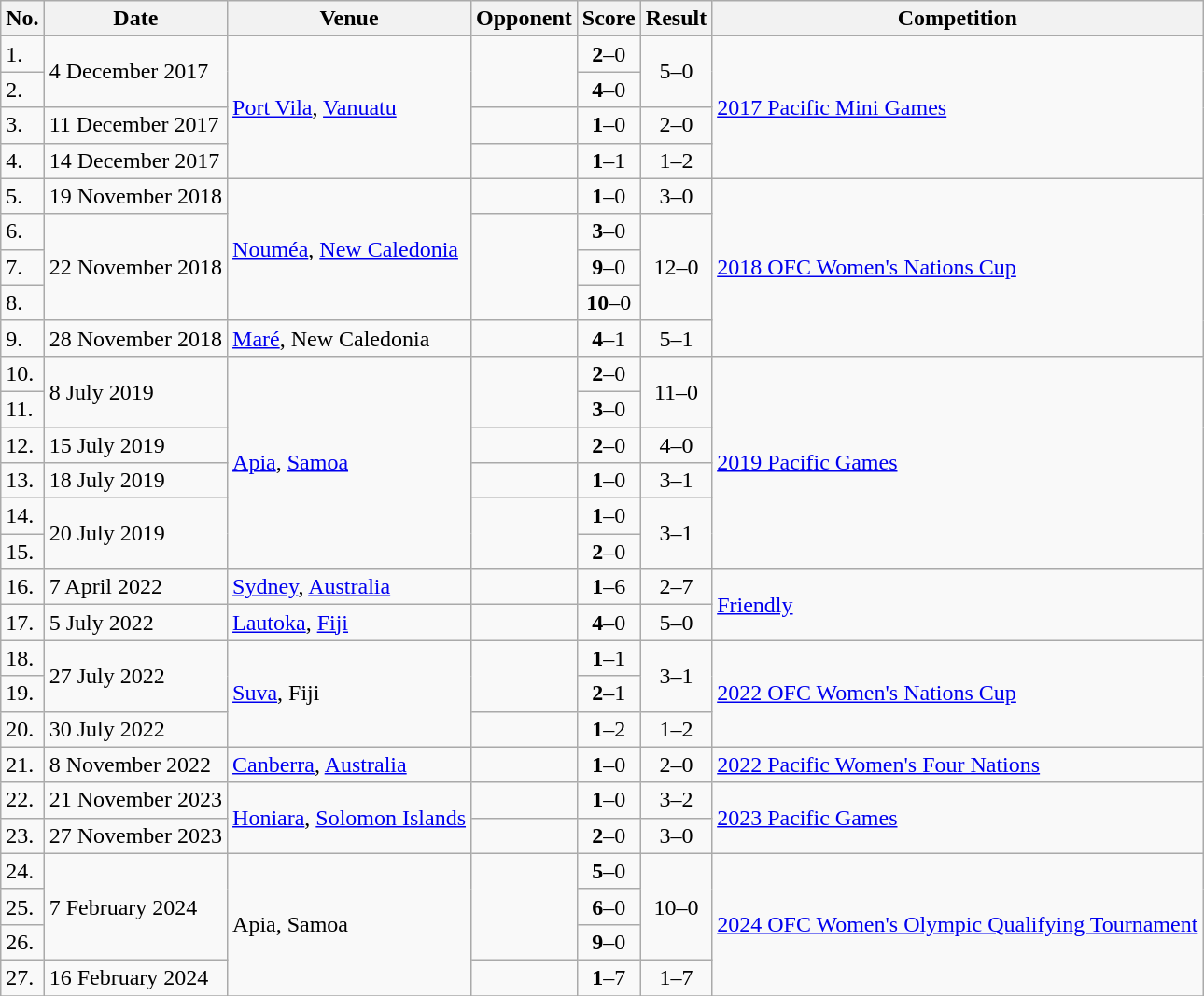<table class="wikitable">
<tr>
<th>No.</th>
<th>Date</th>
<th>Venue</th>
<th>Opponent</th>
<th>Score</th>
<th>Result</th>
<th>Competition</th>
</tr>
<tr>
<td>1.</td>
<td rowspan=2>4 December 2017</td>
<td rowspan=4><a href='#'>Port Vila</a>, <a href='#'>Vanuatu</a></td>
<td rowspan=2></td>
<td align=center><strong>2</strong>–0</td>
<td rowspan=2 align=center>5–0</td>
<td rowspan=4><a href='#'>2017 Pacific Mini Games</a></td>
</tr>
<tr>
<td>2.</td>
<td align=center><strong>4</strong>–0</td>
</tr>
<tr>
<td>3.</td>
<td>11 December 2017</td>
<td></td>
<td align=center><strong>1</strong>–0</td>
<td align=center>2–0</td>
</tr>
<tr>
<td>4.</td>
<td>14 December 2017</td>
<td></td>
<td align=center><strong>1</strong>–1</td>
<td align=center>1–2</td>
</tr>
<tr>
<td>5.</td>
<td>19 November 2018</td>
<td rowspan=4><a href='#'>Nouméa</a>, <a href='#'>New Caledonia</a></td>
<td></td>
<td align=center><strong>1</strong>–0</td>
<td align=center>3–0</td>
<td rowspan=5><a href='#'>2018 OFC Women's Nations Cup</a></td>
</tr>
<tr>
<td>6.</td>
<td rowspan=3>22 November 2018</td>
<td rowspan=3></td>
<td align=center><strong>3</strong>–0</td>
<td rowspan=3 align=center>12–0</td>
</tr>
<tr>
<td>7.</td>
<td align=center><strong>9</strong>–0</td>
</tr>
<tr>
<td>8.</td>
<td align=center><strong>10</strong>–0</td>
</tr>
<tr>
<td>9.</td>
<td>28 November 2018</td>
<td><a href='#'>Maré</a>, New Caledonia</td>
<td></td>
<td align=center><strong>4</strong>–1</td>
<td align=center>5–1</td>
</tr>
<tr>
<td>10.</td>
<td rowspan=2>8 July 2019</td>
<td rowspan=6><a href='#'>Apia</a>, <a href='#'>Samoa</a></td>
<td rowspan=2></td>
<td align=center><strong>2</strong>–0</td>
<td rowspan=2 align=center>11–0</td>
<td rowspan=6><a href='#'>2019 Pacific Games</a></td>
</tr>
<tr>
<td>11.</td>
<td align=center><strong>3</strong>–0</td>
</tr>
<tr>
<td>12.</td>
<td>15 July 2019</td>
<td></td>
<td align=center><strong>2</strong>–0</td>
<td align=center>4–0</td>
</tr>
<tr>
<td>13.</td>
<td>18 July 2019</td>
<td></td>
<td align=center><strong>1</strong>–0</td>
<td align=center>3–1</td>
</tr>
<tr>
<td>14.</td>
<td rowspan=2>20 July 2019</td>
<td rowspan=2></td>
<td align=center><strong>1</strong>–0</td>
<td rowspan=2 align=center>3–1</td>
</tr>
<tr>
<td>15.</td>
<td align=center><strong>2</strong>–0</td>
</tr>
<tr>
<td>16.</td>
<td>7 April 2022</td>
<td><a href='#'>Sydney</a>, <a href='#'>Australia</a></td>
<td></td>
<td align=center><strong>1</strong>–6</td>
<td align=center>2–7</td>
<td rowspan=2><a href='#'>Friendly</a></td>
</tr>
<tr>
<td>17.</td>
<td>5 July 2022</td>
<td><a href='#'>Lautoka</a>, <a href='#'>Fiji</a></td>
<td></td>
<td align=center><strong>4</strong>–0</td>
<td align=center>5–0</td>
</tr>
<tr>
<td>18.</td>
<td rowspan=2>27 July 2022</td>
<td rowspan=3><a href='#'>Suva</a>, Fiji</td>
<td rowspan=2></td>
<td align=center><strong>1</strong>–1</td>
<td rowspan=2 align=center>3–1</td>
<td rowspan=3><a href='#'>2022 OFC Women's Nations Cup</a></td>
</tr>
<tr>
<td>19.</td>
<td align=center><strong>2</strong>–1</td>
</tr>
<tr>
<td>20.</td>
<td>30 July 2022</td>
<td></td>
<td align=center><strong>1</strong>–2</td>
<td align=center>1–2</td>
</tr>
<tr>
<td>21.</td>
<td>8 November 2022</td>
<td><a href='#'>Canberra</a>, <a href='#'>Australia</a></td>
<td></td>
<td align=center><strong>1</strong>–0</td>
<td align=center>2–0</td>
<td><a href='#'>2022 Pacific Women's Four Nations</a></td>
</tr>
<tr>
<td>22.</td>
<td>21 November 2023</td>
<td rowspan=2><a href='#'>Honiara</a>, <a href='#'>Solomon Islands</a></td>
<td></td>
<td align=center><strong>1</strong>–0</td>
<td align=center>3–2</td>
<td rowspan=2><a href='#'>2023 Pacific Games</a></td>
</tr>
<tr>
<td>23.</td>
<td>27 November 2023</td>
<td></td>
<td align=center><strong>2</strong>–0</td>
<td align=center>3–0</td>
</tr>
<tr>
<td>24.</td>
<td rowspan=3>7 February 2024</td>
<td rowspan=4>Apia, Samoa</td>
<td rowspan=3></td>
<td align=center><strong>5</strong>–0</td>
<td rowspan=3 align=center>10–0</td>
<td rowspan=4><a href='#'>2024 OFC Women's Olympic Qualifying Tournament</a></td>
</tr>
<tr>
<td>25.</td>
<td align=center><strong>6</strong>–0</td>
</tr>
<tr>
<td>26.</td>
<td align=center><strong>9</strong>–0</td>
</tr>
<tr>
<td>27.</td>
<td>16 February 2024</td>
<td></td>
<td align=center><strong>1</strong>–7</td>
<td align=center>1–7</td>
</tr>
<tr>
</tr>
</table>
